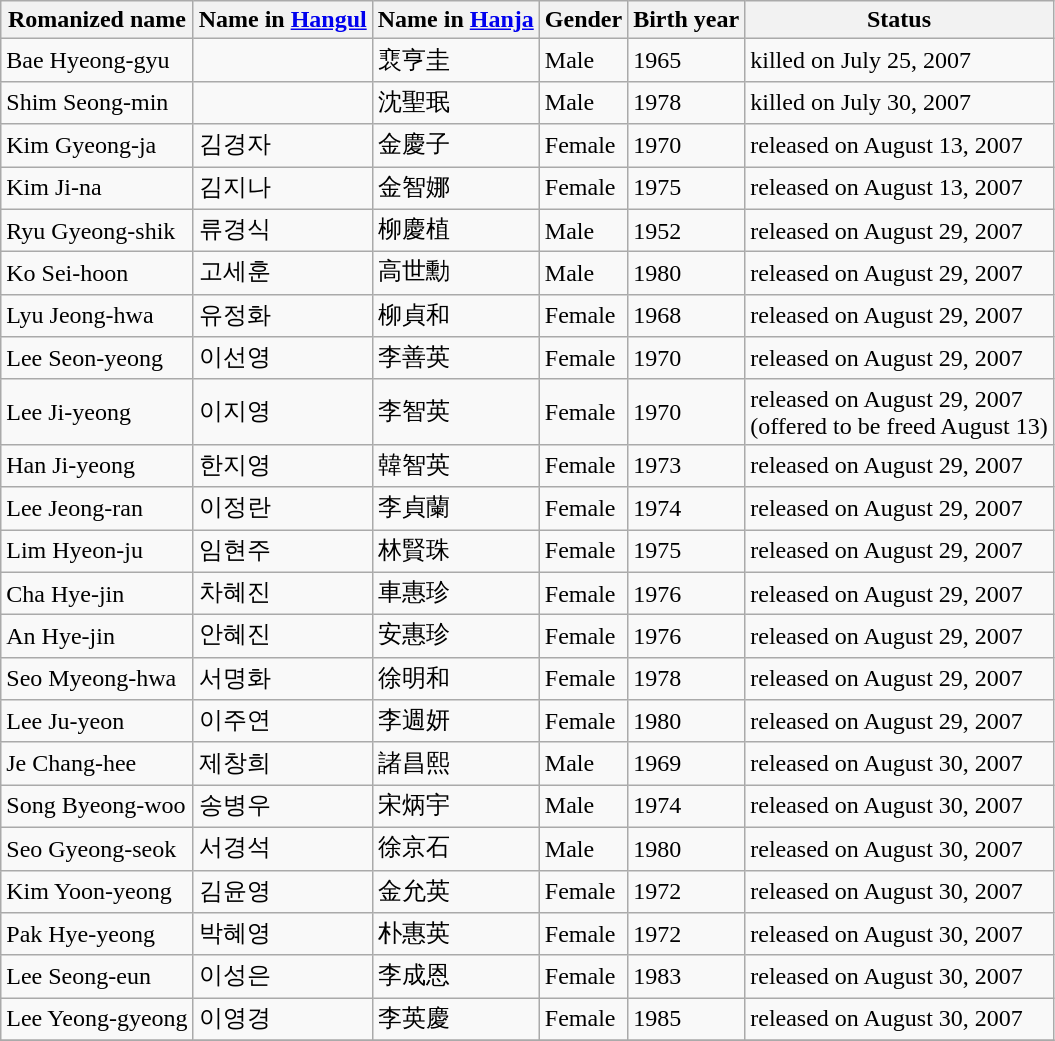<table class="wikitable">
<tr>
<th>Romanized name</th>
<th>Name in <a href='#'>Hangul</a></th>
<th>Name in <a href='#'>Hanja</a></th>
<th>Gender</th>
<th>Birth year</th>
<th>Status</th>
</tr>
<tr>
<td>Bae Hyeong-gyu</td>
<td></td>
<td>裵亨圭</td>
<td>Male</td>
<td>1965</td>
<td>killed on July 25, 2007</td>
</tr>
<tr>
<td>Shim Seong-min</td>
<td></td>
<td>沈聖珉</td>
<td>Male</td>
<td>1978</td>
<td>killed on July 30, 2007</td>
</tr>
<tr>
<td>Kim Gyeong-ja</td>
<td>김경자</td>
<td>金慶子</td>
<td>Female</td>
<td>1970</td>
<td>released on August 13, 2007</td>
</tr>
<tr>
<td>Kim Ji-na</td>
<td>김지나</td>
<td>金智娜</td>
<td>Female</td>
<td>1975</td>
<td>released on August 13, 2007</td>
</tr>
<tr>
<td>Ryu Gyeong-shik</td>
<td>류경식</td>
<td>柳慶植</td>
<td>Male</td>
<td>1952</td>
<td>released on August 29, 2007</td>
</tr>
<tr>
<td>Ko Sei-hoon</td>
<td>고세훈</td>
<td>高世勳</td>
<td>Male</td>
<td>1980</td>
<td>released on August 29, 2007</td>
</tr>
<tr>
<td>Lyu Jeong-hwa</td>
<td>유정화</td>
<td>柳貞和</td>
<td>Female</td>
<td>1968</td>
<td>released on August 29, 2007</td>
</tr>
<tr>
<td>Lee Seon-yeong</td>
<td>이선영</td>
<td>李善英</td>
<td>Female</td>
<td>1970</td>
<td>released on August 29, 2007</td>
</tr>
<tr>
<td>Lee Ji-yeong</td>
<td>이지영</td>
<td>李智英</td>
<td>Female</td>
<td>1970</td>
<td>released on August 29, 2007 <br> (offered to be freed August 13)</td>
</tr>
<tr>
<td>Han Ji-yeong</td>
<td>한지영</td>
<td>韓智英</td>
<td>Female</td>
<td>1973</td>
<td>released on August 29, 2007</td>
</tr>
<tr>
<td>Lee Jeong-ran</td>
<td>이정란</td>
<td>李貞蘭</td>
<td>Female</td>
<td>1974</td>
<td>released on August 29, 2007</td>
</tr>
<tr>
<td>Lim Hyeon-ju</td>
<td>임현주</td>
<td>林賢珠</td>
<td>Female</td>
<td>1975</td>
<td>released on August 29, 2007</td>
</tr>
<tr>
<td>Cha Hye-jin</td>
<td>차혜진</td>
<td>車惠珍</td>
<td>Female</td>
<td>1976</td>
<td>released on August 29, 2007</td>
</tr>
<tr>
<td>An Hye-jin</td>
<td>안혜진</td>
<td>安惠珍</td>
<td>Female</td>
<td>1976</td>
<td>released on August 29, 2007</td>
</tr>
<tr>
<td>Seo Myeong-hwa</td>
<td>서명화</td>
<td>徐明和</td>
<td>Female</td>
<td>1978</td>
<td>released on August 29, 2007</td>
</tr>
<tr>
<td>Lee Ju-yeon</td>
<td>이주연</td>
<td>李週妍</td>
<td>Female</td>
<td>1980</td>
<td>released on August 29, 2007</td>
</tr>
<tr>
<td>Je Chang-hee</td>
<td>제창희</td>
<td>諸昌熙</td>
<td>Male</td>
<td>1969</td>
<td>released on August 30, 2007</td>
</tr>
<tr>
<td>Song Byeong-woo</td>
<td>송병우</td>
<td>宋炳宇</td>
<td>Male</td>
<td>1974</td>
<td>released on August 30, 2007</td>
</tr>
<tr>
<td>Seo Gyeong-seok</td>
<td>서경석</td>
<td>徐京石</td>
<td>Male</td>
<td>1980</td>
<td>released on August 30, 2007</td>
</tr>
<tr>
<td>Kim Yoon-yeong</td>
<td>김윤영</td>
<td>金允英</td>
<td>Female</td>
<td>1972</td>
<td>released on August 30, 2007</td>
</tr>
<tr>
<td>Pak Hye-yeong</td>
<td>박혜영</td>
<td>朴惠英</td>
<td>Female</td>
<td>1972</td>
<td>released on August 30, 2007</td>
</tr>
<tr>
<td>Lee Seong-eun</td>
<td>이성은</td>
<td>李成恩</td>
<td>Female</td>
<td>1983</td>
<td>released on August 30, 2007</td>
</tr>
<tr>
<td>Lee Yeong-gyeong</td>
<td>이영경</td>
<td>李英慶</td>
<td>Female</td>
<td>1985</td>
<td>released on August 30, 2007</td>
</tr>
<tr>
</tr>
</table>
